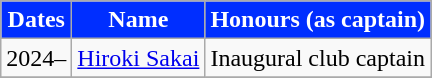<table class="wikitable">
<tr>
<th style="color:#FFFFFF; background:#002EFF;">Dates</th>
<th style="color:#FFFFFF; background:#002EFF;">Name</th>
<th style="color:#FFFFFF; background:#002EFF;">Honours (as captain)</th>
</tr>
<tr>
<td>2024–</td>
<td> <a href='#'>Hiroki Sakai</a></td>
<td>Inaugural club captain</td>
</tr>
<tr>
</tr>
</table>
